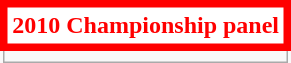<table class="wikitable">
<tr>
<th style="background:white; color:red; border:5px solid red">2010 Championship panel</th>
</tr>
<tr>
<td></td>
</tr>
</table>
